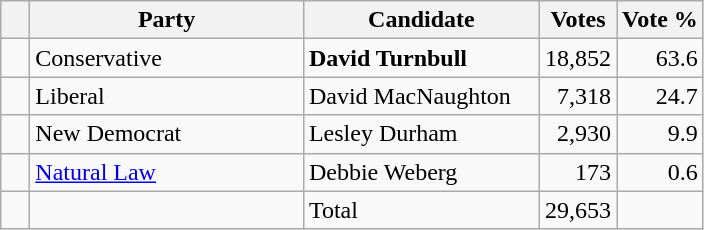<table class="wikitable">
<tr>
<th></th>
<th scope="col" width="175">Party</th>
<th scope="col" width="150">Candidate</th>
<th>Votes</th>
<th>Vote %</th>
</tr>
<tr>
<td>   </td>
<td>Conservative</td>
<td><strong>David Turnbull</strong></td>
<td align=right>18,852</td>
<td align=right>63.6</td>
</tr>
<tr>
<td>   </td>
<td>Liberal</td>
<td>David MacNaughton</td>
<td align=right>7,318</td>
<td align=right>24.7</td>
</tr>
<tr>
<td>   </td>
<td>New Democrat</td>
<td>Lesley Durham</td>
<td align=right>2,930</td>
<td align=right>9.9<br></td>
</tr>
<tr |>
<td>   </td>
<td><a href='#'>Natural Law</a></td>
<td>Debbie Weberg</td>
<td align=right>173</td>
<td align=right>0.6<br></td>
</tr>
<tr |>
<td></td>
<td></td>
<td>Total</td>
<td align=right>29,653</td>
<td></td>
</tr>
</table>
